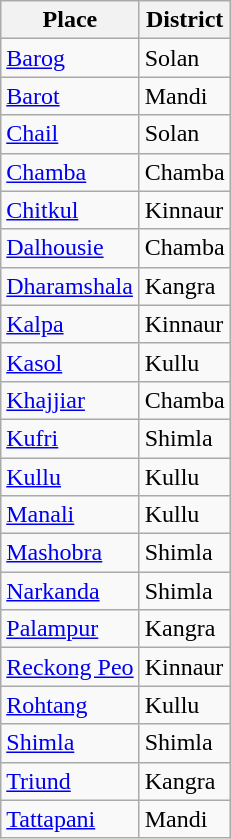<table class="wikitable sortable">
<tr>
<th>Place</th>
<th>District</th>
</tr>
<tr>
<td><a href='#'>Barog</a></td>
<td>Solan</td>
</tr>
<tr>
<td><a href='#'>Barot</a></td>
<td>Mandi</td>
</tr>
<tr>
<td><a href='#'>Chail</a></td>
<td>Solan</td>
</tr>
<tr>
<td><a href='#'>Chamba</a></td>
<td>Chamba</td>
</tr>
<tr>
<td><a href='#'>Chitkul</a></td>
<td>Kinnaur</td>
</tr>
<tr>
<td><a href='#'>Dalhousie</a></td>
<td>Chamba</td>
</tr>
<tr>
<td><a href='#'>Dharamshala</a></td>
<td>Kangra</td>
</tr>
<tr>
<td><a href='#'>Kalpa</a></td>
<td>Kinnaur</td>
</tr>
<tr>
<td><a href='#'>Kasol</a></td>
<td>Kullu</td>
</tr>
<tr>
<td><a href='#'>Khajjiar</a></td>
<td>Chamba</td>
</tr>
<tr>
<td><a href='#'>Kufri</a></td>
<td>Shimla</td>
</tr>
<tr>
<td><a href='#'>Kullu</a></td>
<td>Kullu</td>
</tr>
<tr>
<td><a href='#'>Manali</a></td>
<td>Kullu</td>
</tr>
<tr>
<td><a href='#'>Mashobra</a></td>
<td>Shimla</td>
</tr>
<tr>
<td><a href='#'>Narkanda</a></td>
<td>Shimla</td>
</tr>
<tr>
<td><a href='#'>Palampur</a></td>
<td>Kangra</td>
</tr>
<tr>
<td><a href='#'>Reckong Peo</a></td>
<td>Kinnaur</td>
</tr>
<tr>
<td><a href='#'>Rohtang</a></td>
<td>Kullu</td>
</tr>
<tr>
<td><a href='#'>Shimla</a></td>
<td>Shimla</td>
</tr>
<tr>
<td><a href='#'>Triund</a></td>
<td>Kangra</td>
</tr>
<tr>
<td><a href='#'>Tattapani</a></td>
<td>Mandi</td>
</tr>
</table>
